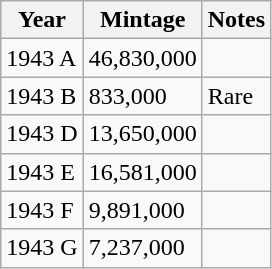<table class="wikitable">
<tr>
<th scope="col">Year</th>
<th scope="col">Mintage</th>
<th scope="col">Notes</th>
</tr>
<tr>
<td>1943 A</td>
<td>46,830,000</td>
<td></td>
</tr>
<tr>
<td>1943 B</td>
<td>833,000</td>
<td>Rare</td>
</tr>
<tr>
<td>1943 D</td>
<td>13,650,000</td>
<td></td>
</tr>
<tr>
<td>1943 E</td>
<td>16,581,000</td>
<td></td>
</tr>
<tr>
<td>1943 F</td>
<td>9,891,000</td>
<td></td>
</tr>
<tr>
<td>1943 G</td>
<td>7,237,000</td>
<td></td>
</tr>
</table>
